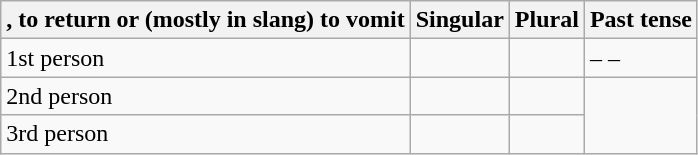<table class="wikitable">
<tr>
<th>, to return or (mostly in slang) to vomit</th>
<th>Singular</th>
<th>Plural</th>
<th>Past tense</th>
</tr>
<tr>
<td>1st person</td>
<td></td>
<td></td>
<td> –  – </td>
</tr>
<tr>
<td>2nd person</td>
<td></td>
<td></td>
</tr>
<tr>
<td>3rd person</td>
<td></td>
<td></td>
</tr>
</table>
